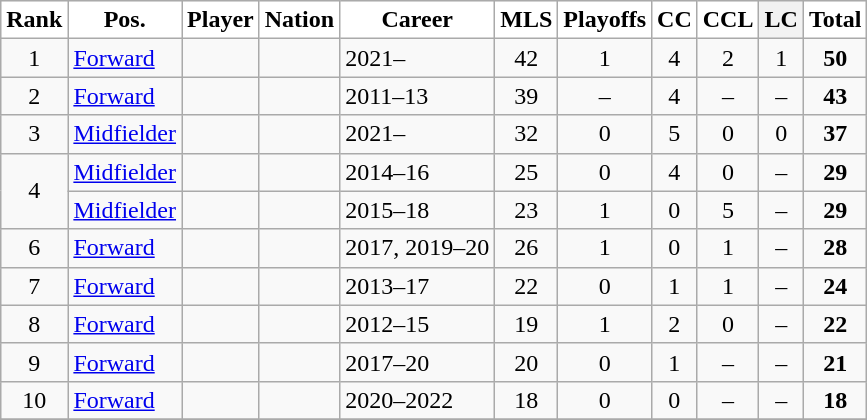<table class="wikitable sortable" style="text-align:center;">
<tr>
<th style="background:#FFF; colour:#14284B;" scope="col">Rank</th>
<th style="background:#FFF; colour:#14284B;" scope="col">Pos.</th>
<th style="background:#FFF; colour:#14284B;" scope="col">Player</th>
<th style="background:#FFF; colour:#14284B;" scope="col">Nation</th>
<th style="background:#FFF; colour:#14284B;" scope="col">Career</th>
<th style="background:#FFF; colour:#14284B;" scope="col">MLS</th>
<th style="background:#FFF; colour:#14284B;" scope="col">Playoffs</th>
<th style="background:#FFF; colour:#14284B;" scope="col">CC</th>
<th style="background:#FFF; colour:#14284B;" scope="col">CCL</th>
<th>LC</th>
<th style="background:#FFF; colour:#14284B;" scope="col">Total</th>
</tr>
<tr>
<td>1</td>
<td style="text-align:left;"><a href='#'>Forward</a></td>
<td style="text-align:left;"><strong></strong></td>
<td style="text-align:left;"></td>
<td style="text-align:left;">2021–</td>
<td>42</td>
<td>1</td>
<td>4</td>
<td>2</td>
<td>1</td>
<td><strong>50</strong></td>
</tr>
<tr>
<td>2</td>
<td style="text-align:left;"><a href='#'>Forward</a></td>
<td style="text-align:left;"></td>
<td style="text-align:left;"></td>
<td style="text-align:left;">2011–13</td>
<td>39</td>
<td>–</td>
<td>4</td>
<td>–</td>
<td>–</td>
<td><strong>43</strong></td>
</tr>
<tr>
<td>3</td>
<td style="text-align:left;"><a href='#'>Midfielder</a></td>
<td style="text-align:left;"><strong></strong></td>
<td style="text-align:left;"></td>
<td style="text-align:left;">2021–</td>
<td>32</td>
<td>0</td>
<td>5</td>
<td>0</td>
<td>0</td>
<td><strong>37</strong></td>
</tr>
<tr>
<td rowspan="2">4</td>
<td style="text-align:left;"><a href='#'>Midfielder</a></td>
<td style="text-align:left;"></td>
<td style="text-align:left;"></td>
<td style="text-align:left;">2014–16</td>
<td>25</td>
<td>0</td>
<td>4</td>
<td>0</td>
<td>–</td>
<td><strong>29</strong></td>
</tr>
<tr>
<td style="text-align:left;"><a href='#'>Midfielder</a></td>
<td style="text-align:left;"></td>
<td style="text-align:left;"></td>
<td style="text-align:left;">2015–18</td>
<td>23</td>
<td>1</td>
<td>0</td>
<td>5</td>
<td>–</td>
<td><strong>29</strong></td>
</tr>
<tr>
<td>6</td>
<td style="text-align:left;"><a href='#'>Forward</a></td>
<td style="text-align:left;"></td>
<td style="text-align:left;"></td>
<td style="text-align:left;">2017, 2019–20</td>
<td>26</td>
<td>1</td>
<td>0</td>
<td>1</td>
<td>–</td>
<td><strong>28</strong></td>
</tr>
<tr>
<td>7</td>
<td style="text-align:left;"><a href='#'>Forward</a></td>
<td style="text-align:left;"></td>
<td style="text-align:left;"></td>
<td style="text-align:left;">2013–17</td>
<td>22</td>
<td>0</td>
<td>1</td>
<td>1</td>
<td>–</td>
<td><strong>24</strong></td>
</tr>
<tr>
<td>8</td>
<td style="text-align:left;"><a href='#'>Forward</a></td>
<td style="text-align:left;"></td>
<td style="text-align:left;"></td>
<td style="text-align:left;">2012–15</td>
<td>19</td>
<td>1</td>
<td>2</td>
<td>0</td>
<td>–</td>
<td><strong>22</strong></td>
</tr>
<tr>
<td>9</td>
<td style="text-align:left;"><a href='#'>Forward</a></td>
<td style="text-align:left;"></td>
<td style="text-align:left;"></td>
<td style="text-align:left;">2017–20</td>
<td>20</td>
<td>0</td>
<td>1</td>
<td>–</td>
<td>–</td>
<td><strong>21</strong></td>
</tr>
<tr>
<td>10</td>
<td style="text-align:left;"><a href='#'>Forward</a></td>
<td style="text-align:left;"></td>
<td style="text-align:left;"></td>
<td style="text-align:left;">2020–2022</td>
<td>18</td>
<td>0</td>
<td>0</td>
<td>–</td>
<td>–</td>
<td><strong>18</strong></td>
</tr>
<tr>
</tr>
</table>
